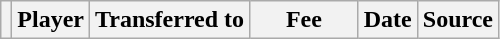<table class="wikitable plainrowheaders sortable">
<tr>
<th></th>
<th scope="col">Player</th>
<th>Transferred to</th>
<th style="width: 65px;">Fee</th>
<th scope="col">Date</th>
<th scope="col">Source</th>
</tr>
</table>
